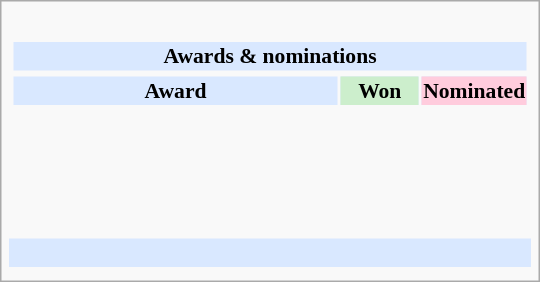<table class="infobox" style="width: 25em; text-align: left; font-size: 90%; vertical-align: middle;">
<tr>
</tr>
<tr>
<td colspan=3><br><table class="collapsible collapsed" width=100%>
<tr>
<th colspan=3 style="background-color: #D9E8FF; text-align: center;">Awards & nominations</th>
</tr>
<tr>
</tr>
<tr style="background:#d9e8ff; text-align:center;">
<td style="text-align:center;"><strong>Award</strong></td>
<td style="text-align:center; background:#cec; text-size:0.9em; width:50px;"><strong>Won</strong></td>
<td style="text-align:center; background:#fcd; text-size:0.9em; width:50px;"><strong>Nominated</strong></td>
</tr>
<tr>
<td style="text-align:center;"><br></td>
<td></td>
<td></td>
</tr>
<tr>
<td style="text-align:center;"><br></td>
<td></td>
<td></td>
</tr>
<tr>
<td style="text-align:center;"><br></td>
<td></td>
<td></td>
</tr>
<tr>
<td style="text-align:center;"><br></td>
<td></td>
<td></td>
</tr>
</table>
</td>
</tr>
<tr style="background:#d9e8ff;">
<td style="text-align:center;" colspan="3"><br></td>
</tr>
<tr>
<td></td>
<td></td>
<td></td>
</tr>
</table>
